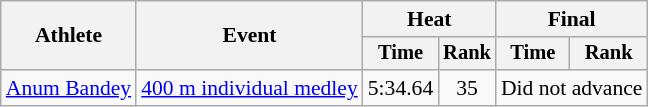<table class=wikitable style="font-size:90%">
<tr>
<th rowspan=2>Athlete</th>
<th rowspan=2>Event</th>
<th colspan="2">Heat</th>
<th colspan="2">Final</th>
</tr>
<tr style="font-size:95%">
<th>Time</th>
<th>Rank</th>
<th>Time</th>
<th>Rank</th>
</tr>
<tr align=center>
<td align=left><a href='#'>Anum Bandey</a></td>
<td align=left><a href='#'>400 m individual medley</a></td>
<td>5:34.64</td>
<td>35</td>
<td colspan=2>Did not advance</td>
</tr>
</table>
